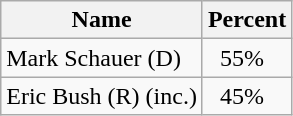<table class="wikitable">
<tr>
<th>Name</th>
<th>Percent</th>
</tr>
<tr>
<td>Mark Schauer (D)</td>
<td>  55%</td>
</tr>
<tr>
<td>Eric Bush (R) (inc.)</td>
<td>  45%</td>
</tr>
</table>
